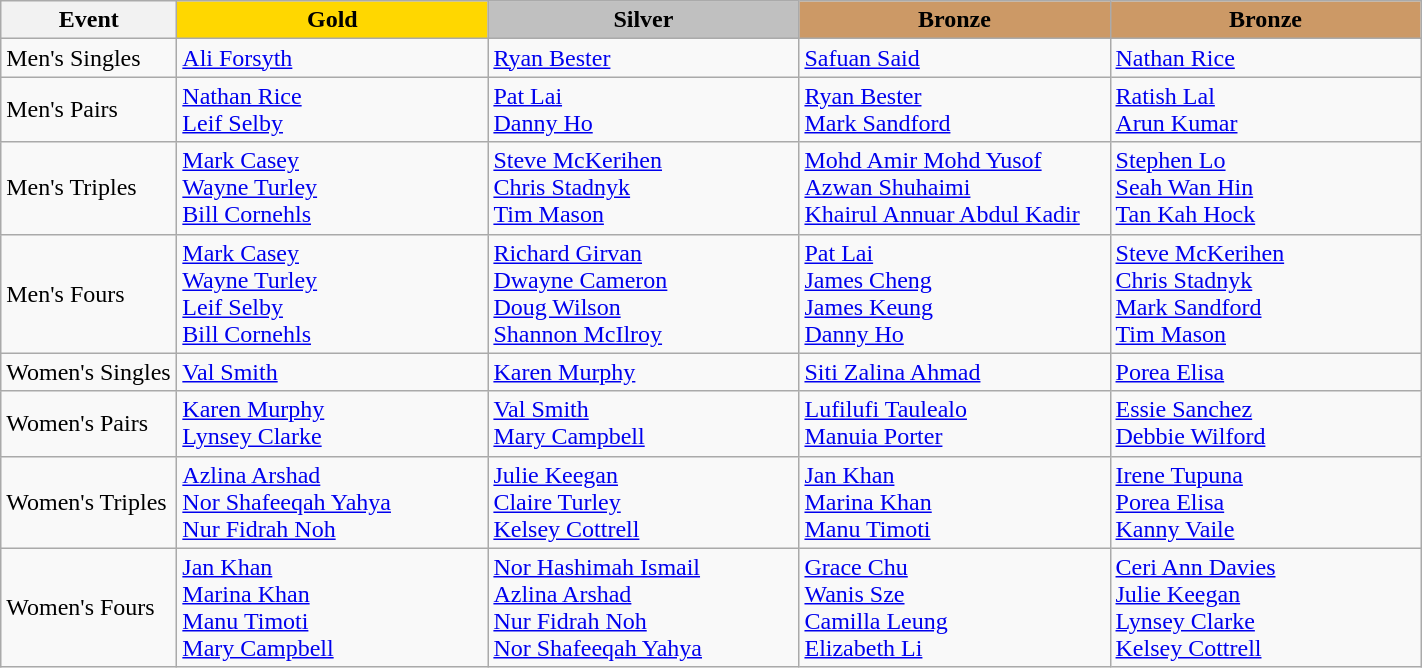<table class="wikitable" style="font-size: 100%">
<tr>
<th width=110>Event</th>
<th width=200 style="background-color: gold;">Gold</th>
<th width=200 style="background-color: silver;">Silver</th>
<th width=200 style="background-color: #cc9966;">Bronze</th>
<th width=200 style="background-color: #cc9966;">Bronze</th>
</tr>
<tr>
<td>Men's Singles</td>
<td> <a href='#'>Ali Forsyth</a></td>
<td> <a href='#'>Ryan Bester</a></td>
<td> <a href='#'>Safuan Said</a></td>
<td> <a href='#'>Nathan Rice</a></td>
</tr>
<tr>
<td>Men's Pairs</td>
<td> <a href='#'>Nathan Rice</a><br> <a href='#'>Leif Selby</a></td>
<td> <a href='#'>Pat Lai</a><br><a href='#'>Danny Ho</a></td>
<td> <a href='#'>Ryan Bester</a><br><a href='#'>Mark Sandford</a></td>
<td> <a href='#'>Ratish Lal</a><br><a href='#'>Arun Kumar</a></td>
</tr>
<tr>
<td>Men's Triples</td>
<td> <a href='#'>Mark Casey</a><br><a href='#'>Wayne Turley</a><br><a href='#'>Bill Cornehls</a></td>
<td> <a href='#'>Steve McKerihen</a><br><a href='#'>Chris Stadnyk</a><br><a href='#'>Tim Mason</a></td>
<td> <a href='#'>Mohd Amir Mohd Yusof</a><br><a href='#'>Azwan Shuhaimi</a><br><a href='#'>Khairul Annuar Abdul Kadir</a></td>
<td> <a href='#'>Stephen Lo</a><br><a href='#'>Seah Wan Hin</a><br><a href='#'>Tan Kah Hock</a></td>
</tr>
<tr>
<td>Men's Fours</td>
<td> <a href='#'>Mark Casey</a><br><a href='#'>Wayne Turley</a><br><a href='#'>Leif Selby</a><br><a href='#'>Bill Cornehls</a></td>
<td> <a href='#'>Richard Girvan</a><br><a href='#'>Dwayne Cameron</a><br><a href='#'>Doug Wilson</a><br><a href='#'>Shannon McIlroy</a></td>
<td> <a href='#'>Pat Lai</a><br><a href='#'>James Cheng</a><br><a href='#'>James Keung</a><br><a href='#'>Danny Ho</a></td>
<td> <a href='#'>Steve McKerihen</a><br><a href='#'>Chris Stadnyk</a><br><a href='#'>Mark Sandford</a><br><a href='#'>Tim Mason</a></td>
</tr>
<tr>
<td>Women's Singles</td>
<td> <a href='#'>Val Smith</a></td>
<td> <a href='#'>Karen Murphy</a></td>
<td> <a href='#'>Siti Zalina Ahmad</a></td>
<td> <a href='#'>Porea Elisa</a></td>
</tr>
<tr>
<td>Women's Pairs</td>
<td> <a href='#'>Karen Murphy</a><br> <a href='#'>Lynsey Clarke</a></td>
<td> <a href='#'>Val Smith</a><br><a href='#'>Mary Campbell</a></td>
<td> <a href='#'>Lufilufi Taulealo</a><br><a href='#'>Manuia Porter</a></td>
<td> <a href='#'>Essie Sanchez</a><br><a href='#'>Debbie Wilford</a></td>
</tr>
<tr>
<td>Women's Triples</td>
<td> <a href='#'>Azlina Arshad</a><br><a href='#'>Nor Shafeeqah Yahya</a><br><a href='#'>Nur Fidrah Noh</a></td>
<td> <a href='#'>Julie Keegan</a><br><a href='#'>Claire Turley</a><br><a href='#'>Kelsey Cottrell</a></td>
<td> <a href='#'>Jan Khan</a><br><a href='#'>Marina Khan</a><br><a href='#'>Manu Timoti</a></td>
<td> <a href='#'>Irene Tupuna</a><br><a href='#'>Porea Elisa</a><br><a href='#'>Kanny Vaile</a></td>
</tr>
<tr>
<td>Women's Fours</td>
<td> <a href='#'>Jan Khan</a><br><a href='#'>Marina Khan</a><br><a href='#'>Manu Timoti</a><br><a href='#'>Mary Campbell</a></td>
<td> <a href='#'>Nor Hashimah Ismail</a><br><a href='#'>Azlina Arshad</a><br><a href='#'>Nur Fidrah Noh</a><br><a href='#'>Nor Shafeeqah Yahya</a></td>
<td> <a href='#'>Grace Chu</a><br><a href='#'>Wanis Sze</a><br><a href='#'>Camilla Leung</a><br><a href='#'>Elizabeth Li</a></td>
<td> <a href='#'>Ceri Ann Davies</a><br><a href='#'>Julie Keegan</a><br><a href='#'>Lynsey Clarke</a><br><a href='#'>Kelsey Cottrell</a></td>
</tr>
</table>
